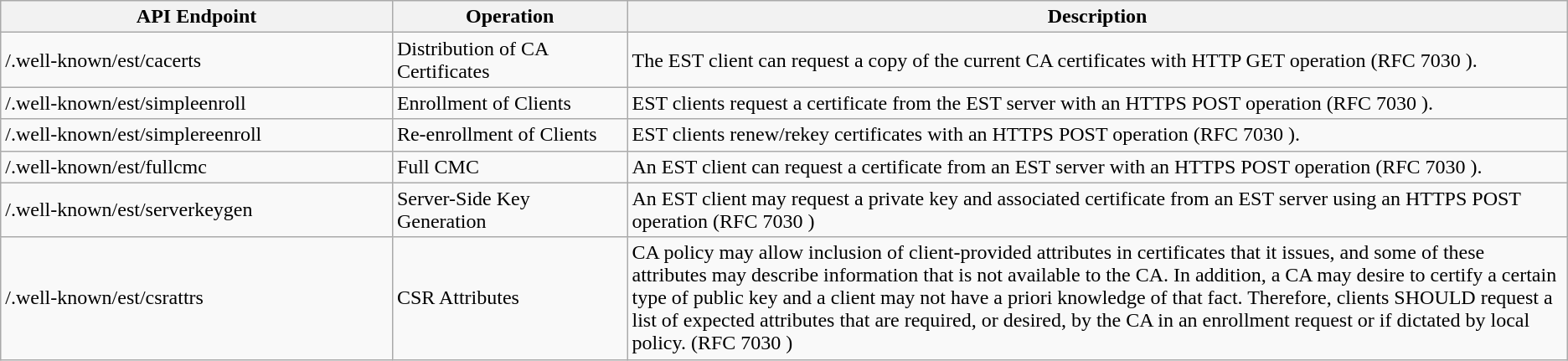<table class="wikitable">
<tr>
<th style="width: 25%;">API Endpoint</th>
<th style="width: 15%;">Operation</th>
<th style="width: 65%;">Description</th>
</tr>
<tr>
<td>/.well-known/est/cacerts</td>
<td>Distribution of CA Certificates</td>
<td>The EST client can request a copy of the current CA certificates with HTTP GET operation (RFC 7030 ).</td>
</tr>
<tr>
<td>/.well-known/est/simpleenroll</td>
<td>Enrollment of Clients</td>
<td>EST clients request a certificate from the EST server with an HTTPS POST operation (RFC 7030 ).</td>
</tr>
<tr>
<td>/.well-known/est/simplereenroll</td>
<td>Re-enrollment of Clients</td>
<td>EST clients renew/rekey certificates with an HTTPS POST operation (RFC 7030 ).</td>
</tr>
<tr>
<td>/.well-known/est/fullcmc</td>
<td>Full CMC</td>
<td>An EST client can request a certificate from an EST server with an HTTPS POST operation (RFC 7030 ).</td>
</tr>
<tr>
<td>/.well-known/est/serverkeygen</td>
<td>Server-Side Key Generation</td>
<td>An EST client may request a private key and associated certificate from an EST server using an HTTPS POST operation (RFC 7030 )</td>
</tr>
<tr>
<td>/.well-known/est/csrattrs</td>
<td>CSR Attributes</td>
<td>CA policy may allow inclusion of client-provided attributes in certificates that it issues, and some of these attributes may describe information that is not available to the CA.  In addition, a CA may desire to certify a certain type of public key and a client may not have a priori knowledge of that fact. Therefore, clients SHOULD request a list of expected attributes that are required, or desired, by the CA in an enrollment request or if dictated by local policy. (RFC 7030 )</td>
</tr>
</table>
